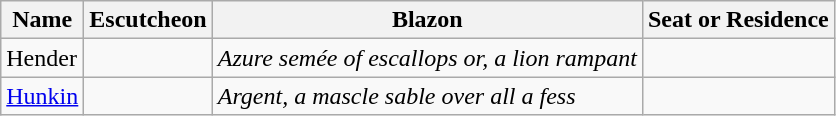<table class="wikitable">
<tr>
<th>Name</th>
<th>Escutcheon</th>
<th>Blazon</th>
<th>Seat or Residence</th>
</tr>
<tr>
<td>Hender</td>
<td></td>
<td><em>Azure semée of escallops or, a lion rampant</em></td>
<td></td>
</tr>
<tr>
<td><a href='#'>Hunkin</a></td>
<td></td>
<td><em>Argent, a mascle sable over all a fess</em></td>
<td></td>
</tr>
</table>
